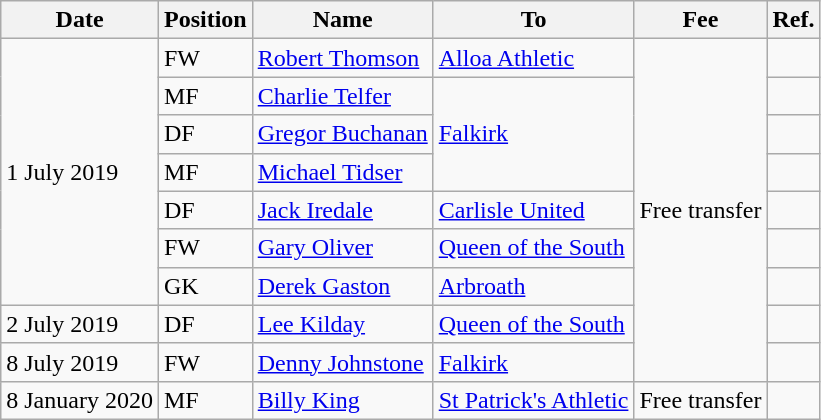<table class="wikitable">
<tr>
<th>Date</th>
<th>Position</th>
<th>Name</th>
<th>To</th>
<th>Fee</th>
<th>Ref.</th>
</tr>
<tr>
<td rowspan="7">1 July 2019</td>
<td>FW</td>
<td><a href='#'>Robert Thomson</a></td>
<td><a href='#'>Alloa Athletic</a></td>
<td rowspan="9">Free transfer</td>
<td></td>
</tr>
<tr>
<td>MF</td>
<td><a href='#'>Charlie Telfer</a></td>
<td rowspan="3"><a href='#'>Falkirk</a></td>
<td></td>
</tr>
<tr>
<td>DF</td>
<td><a href='#'>Gregor Buchanan</a></td>
<td></td>
</tr>
<tr>
<td>MF</td>
<td><a href='#'>Michael Tidser</a></td>
<td></td>
</tr>
<tr>
<td>DF</td>
<td><a href='#'>Jack Iredale</a></td>
<td><a href='#'>Carlisle United</a></td>
<td></td>
</tr>
<tr>
<td>FW</td>
<td><a href='#'>Gary Oliver</a></td>
<td><a href='#'>Queen of the South</a></td>
<td></td>
</tr>
<tr>
<td>GK</td>
<td><a href='#'>Derek Gaston</a></td>
<td><a href='#'>Arbroath</a></td>
<td></td>
</tr>
<tr>
<td>2 July 2019</td>
<td>DF</td>
<td><a href='#'>Lee Kilday</a></td>
<td><a href='#'>Queen of the South</a></td>
<td></td>
</tr>
<tr>
<td>8 July 2019</td>
<td>FW</td>
<td><a href='#'>Denny Johnstone</a></td>
<td><a href='#'>Falkirk</a></td>
<td></td>
</tr>
<tr>
<td>8 January 2020</td>
<td>MF</td>
<td><a href='#'>Billy King</a></td>
<td><a href='#'>St Patrick's Athletic</a></td>
<td>Free transfer</td>
<td></td>
</tr>
</table>
